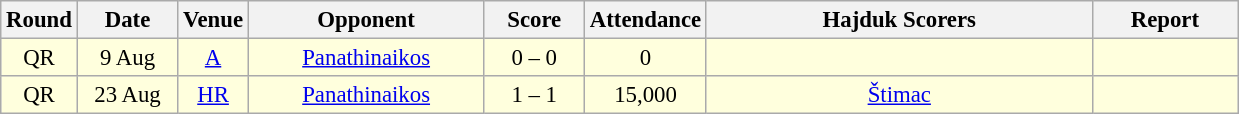<table class="wikitable sortable" style="text-align: center; font-size:95%;">
<tr>
<th width="30">Round</th>
<th width="60">Date</th>
<th width="20">Venue</th>
<th width="150">Opponent</th>
<th width="60">Score</th>
<th width="40">Attendance</th>
<th width="250">Hajduk Scorers</th>
<th width="90" class="unsortable">Report</th>
</tr>
<tr bgcolor="#ffffdd">
<td>QR</td>
<td>9 Aug</td>
<td><a href='#'>A</a> </td>
<td><a href='#'>Panathinaikos</a> </td>
<td>0 – 0</td>
<td>0</td>
<td></td>
<td></td>
</tr>
<tr bgcolor="#ffffdd">
<td>QR</td>
<td>23 Aug</td>
<td><a href='#'>HR</a></td>
<td><a href='#'>Panathinaikos</a> </td>
<td>1 – 1</td>
<td>15,000</td>
<td><a href='#'>Štimac</a></td>
<td></td>
</tr>
</table>
